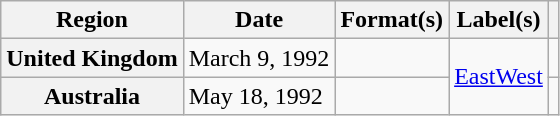<table class="wikitable plainrowheaders">
<tr>
<th scope="col">Region</th>
<th scope="col">Date</th>
<th scope="col">Format(s)</th>
<th scope="col">Label(s)</th>
<th scope="col"></th>
</tr>
<tr>
<th scope="row">United Kingdom</th>
<td>March 9, 1992</td>
<td></td>
<td rowspan="2"><a href='#'>EastWest</a></td>
<td></td>
</tr>
<tr>
<th scope="row">Australia</th>
<td>May 18, 1992</td>
<td></td>
<td></td>
</tr>
</table>
